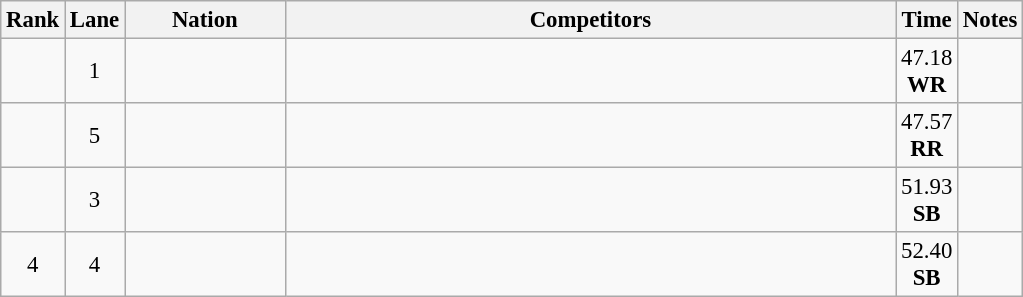<table class="wikitable sortable"  style="text-align:center; font-size:95%;">
<tr>
<th width=15>Rank</th>
<th width=15>Lane</th>
<th width=100>Nation</th>
<th width=400>Competitors</th>
<th width=15>Time</th>
<th width=15>Notes</th>
</tr>
<tr>
<td></td>
<td>1</td>
<td align=left></td>
<td align=left></td>
<td>47.18 <strong>WR</strong></td>
<td></td>
</tr>
<tr>
<td></td>
<td>5</td>
<td align=left></td>
<td align=left></td>
<td>47.57 <strong>RR</strong></td>
<td></td>
</tr>
<tr>
<td></td>
<td>3</td>
<td align=left></td>
<td align=left></td>
<td>51.93 <strong>SB</strong></td>
<td></td>
</tr>
<tr>
<td>4</td>
<td>4</td>
<td align=left></td>
<td align=left></td>
<td>52.40 <strong>SB</strong></td>
<td></td>
</tr>
</table>
